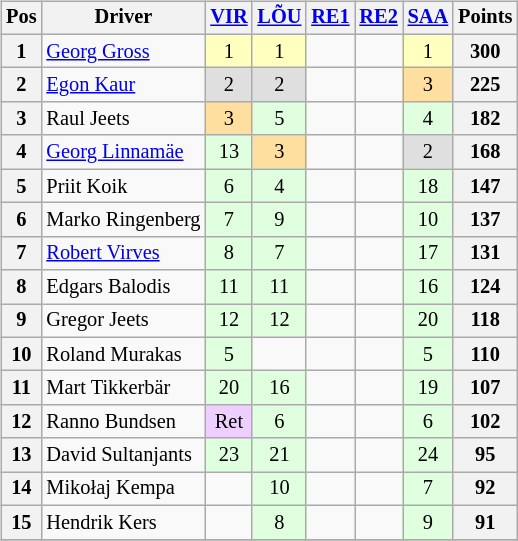<table>
<tr>
<td valign="top"><br><table class="wikitable" style="font-size: 85%; text-align: center">
<tr valign="top">
<th valign="middle">Pos</th>
<th valign="middle">Driver</th>
<th><a href='#'>VIR</a><br></th>
<th><a href='#'>LÕU</a><br></th>
<th><a href='#'>RE1</a><br></th>
<th><a href='#'>RE2</a><br></th>
<th><a href='#'>SAA</a><br></th>
<th valign="middle">Points</th>
</tr>
<tr>
<th>1</th>
<td align=left> <a href='#'>Georg Gross</a></td>
<td style="background:#FFFFBF;">1</td>
<td style="background:#FFFFBF;">1</td>
<td></td>
<td></td>
<td style="background:#FFFFBF;">1</td>
<th>300</th>
</tr>
<tr>
<th>2</th>
<td align="left"> <a href='#'>Egon Kaur</a></td>
<td style="background:#DFDFDF;">2</td>
<td style="background:#DFDFDF;">2</td>
<td></td>
<td></td>
<td style="background:#FFDF9F;">3</td>
<th>225</th>
</tr>
<tr>
<th>3</th>
<td align="left"> Raul Jeets</td>
<td style="background:#FFDF9F;">3</td>
<td style="background:#DFFFDF;">5</td>
<td></td>
<td></td>
<td style="background:#DFFFDF;">4</td>
<th>182</th>
</tr>
<tr>
<th>4</th>
<td align="left"> <a href='#'>Georg Linnamäe</a></td>
<td style="background:#DFFFDF;">13</td>
<td style="background:#FFDF9F;">3</td>
<td></td>
<td></td>
<td style="background:#DFDFDF;">2</td>
<th>168</th>
</tr>
<tr>
<th>5</th>
<td align="left"> Priit Koik</td>
<td style="background:#DFFFDF;">6</td>
<td style="background:#DFFFDF;">4</td>
<td></td>
<td></td>
<td style="background:#DFFFDF;">18</td>
<th>147</th>
</tr>
<tr>
<th>6</th>
<td align="left"> Marko Ringenberg</td>
<td style="background:#DFFFDF;">7</td>
<td style="background:#DFFFDF;">9</td>
<td></td>
<td></td>
<td style="background:#DFFFDF;">10</td>
<th>137</th>
</tr>
<tr>
<th>7</th>
<td align="left"> <a href='#'>Robert Virves</a></td>
<td style="background:#DFFFDF;">8</td>
<td style="background:#DFFFDF;">7</td>
<td></td>
<td></td>
<td style="background:#DFFFDF;">17</td>
<th>131</th>
</tr>
<tr>
<th>8</th>
<td align="left"> Edgars Balodis</td>
<td style="background:#DFFFDF;">11</td>
<td style="background:#DFFFDF;">11</td>
<td></td>
<td></td>
<td style="background:#DFFFDF;">16</td>
<th>124</th>
</tr>
<tr>
<th>9</th>
<td align="left"> Gregor Jeets</td>
<td style="background:#DFFFDF;">12</td>
<td style="background:#DFFFDF;">12</td>
<td></td>
<td></td>
<td style="background:#DFFFDF;">20</td>
<th>118</th>
</tr>
<tr>
<th>10</th>
<td align="left"> Roland Murakas</td>
<td style="background:#DFFFDF;">5</td>
<td></td>
<td></td>
<td></td>
<td style="background:#DFFFDF;">5</td>
<th>110</th>
</tr>
<tr>
<th>11</th>
<td align="left"> Mart Tikkerbär</td>
<td style="background:#DFFFDF;">20</td>
<td style="background:#DFFFDF;">16</td>
<td></td>
<td></td>
<td style="background:#DFFFDF;">19</td>
<th>107</th>
</tr>
<tr>
<th>12</th>
<td align="left"> Ranno Bundsen</td>
<td style="background:#EFCFFF;">Ret</td>
<td style="background:#DFFFDF;">6</td>
<td></td>
<td></td>
<td style="background:#DFFFDF;">6</td>
<th>102</th>
</tr>
<tr>
<th>13</th>
<td align="left"> David Sultanjants</td>
<td style="background:#DFFFDF;">23</td>
<td style="background:#DFFFDF;">21</td>
<td></td>
<td></td>
<td style="background:#DFFFDF;">24</td>
<th>95</th>
</tr>
<tr>
<th>14</th>
<td align="left"> Mikołaj Kempa</td>
<td></td>
<td style="background:#DFFFDF;">10</td>
<td></td>
<td></td>
<td style="background:#DFFFDF;">7</td>
<th>92</th>
</tr>
<tr>
<th>15</th>
<td align="left"> Hendrik Kers</td>
<td></td>
<td style="background:#DFFFDF;">8</td>
<td></td>
<td></td>
<td style="background:#DFFFDF;">9</td>
<th>91</th>
</tr>
<tr>
</tr>
</table>
</td>
</tr>
</table>
